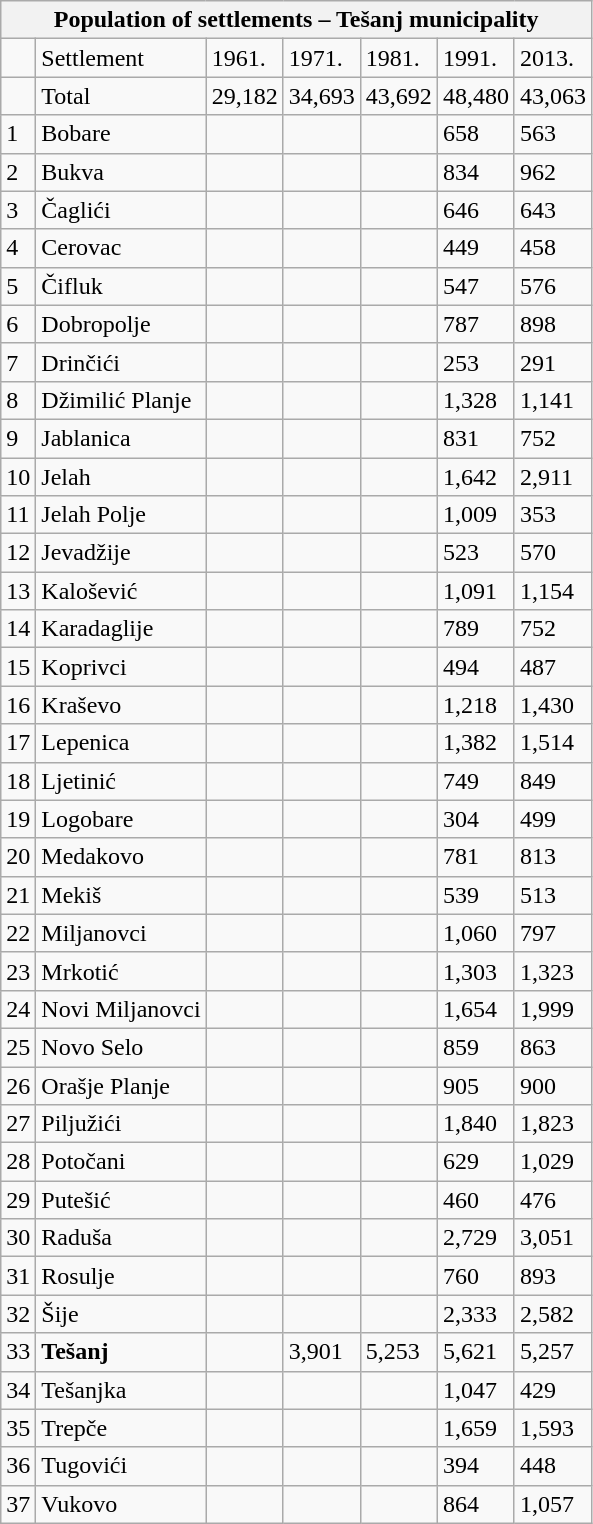<table class="wikitable">
<tr>
<th colspan="7">Population of settlements – Tešanj municipality</th>
</tr>
<tr>
<td></td>
<td>Settlement</td>
<td>1961.</td>
<td>1971.</td>
<td>1981.</td>
<td>1991.</td>
<td>2013.</td>
</tr>
<tr>
<td></td>
<td>Total</td>
<td>29,182</td>
<td>34,693</td>
<td>43,692</td>
<td>48,480</td>
<td>43,063</td>
</tr>
<tr>
<td>1</td>
<td>Bobare</td>
<td></td>
<td></td>
<td></td>
<td>658</td>
<td>563</td>
</tr>
<tr>
<td>2</td>
<td>Bukva</td>
<td></td>
<td></td>
<td></td>
<td>834</td>
<td>962</td>
</tr>
<tr>
<td>3</td>
<td>Čaglići</td>
<td></td>
<td></td>
<td></td>
<td>646</td>
<td>643</td>
</tr>
<tr>
<td>4</td>
<td>Cerovac</td>
<td></td>
<td></td>
<td></td>
<td>449</td>
<td>458</td>
</tr>
<tr>
<td>5</td>
<td>Čifluk</td>
<td></td>
<td></td>
<td></td>
<td>547</td>
<td>576</td>
</tr>
<tr>
<td>6</td>
<td>Dobropolje</td>
<td></td>
<td></td>
<td></td>
<td>787</td>
<td>898</td>
</tr>
<tr>
<td>7</td>
<td>Drinčići</td>
<td></td>
<td></td>
<td></td>
<td>253</td>
<td>291</td>
</tr>
<tr>
<td>8</td>
<td>Džimilić Planje</td>
<td></td>
<td></td>
<td></td>
<td>1,328</td>
<td>1,141</td>
</tr>
<tr>
<td>9</td>
<td>Jablanica</td>
<td></td>
<td></td>
<td></td>
<td>831</td>
<td>752</td>
</tr>
<tr>
<td>10</td>
<td>Jelah</td>
<td></td>
<td></td>
<td></td>
<td>1,642</td>
<td>2,911</td>
</tr>
<tr>
<td>11</td>
<td>Jelah Polje</td>
<td></td>
<td></td>
<td></td>
<td>1,009</td>
<td>353</td>
</tr>
<tr>
<td>12</td>
<td>Jevadžije</td>
<td></td>
<td></td>
<td></td>
<td>523</td>
<td>570</td>
</tr>
<tr>
<td>13</td>
<td>Kalošević</td>
<td></td>
<td></td>
<td></td>
<td>1,091</td>
<td>1,154</td>
</tr>
<tr>
<td>14</td>
<td>Karadaglije</td>
<td></td>
<td></td>
<td></td>
<td>789</td>
<td>752</td>
</tr>
<tr>
<td>15</td>
<td>Koprivci</td>
<td></td>
<td></td>
<td></td>
<td>494</td>
<td>487</td>
</tr>
<tr>
<td>16</td>
<td>Kraševo</td>
<td></td>
<td></td>
<td></td>
<td>1,218</td>
<td>1,430</td>
</tr>
<tr>
<td>17</td>
<td>Lepenica</td>
<td></td>
<td></td>
<td></td>
<td>1,382</td>
<td>1,514</td>
</tr>
<tr>
<td>18</td>
<td>Ljetinić</td>
<td></td>
<td></td>
<td></td>
<td>749</td>
<td>849</td>
</tr>
<tr>
<td>19</td>
<td>Logobare</td>
<td></td>
<td></td>
<td></td>
<td>304</td>
<td>499</td>
</tr>
<tr>
<td>20</td>
<td>Medakovo</td>
<td></td>
<td></td>
<td></td>
<td>781</td>
<td>813</td>
</tr>
<tr>
<td>21</td>
<td>Mekiš</td>
<td></td>
<td></td>
<td></td>
<td>539</td>
<td>513</td>
</tr>
<tr>
<td>22</td>
<td>Miljanovci</td>
<td></td>
<td></td>
<td></td>
<td>1,060</td>
<td>797</td>
</tr>
<tr>
<td>23</td>
<td>Mrkotić</td>
<td></td>
<td></td>
<td></td>
<td>1,303</td>
<td>1,323</td>
</tr>
<tr>
<td>24</td>
<td>Novi Miljanovci</td>
<td></td>
<td></td>
<td></td>
<td>1,654</td>
<td>1,999</td>
</tr>
<tr>
<td>25</td>
<td>Novo Selo</td>
<td></td>
<td></td>
<td></td>
<td>859</td>
<td>863</td>
</tr>
<tr>
<td>26</td>
<td>Orašje Planje</td>
<td></td>
<td></td>
<td></td>
<td>905</td>
<td>900</td>
</tr>
<tr>
<td>27</td>
<td>Piljužići</td>
<td></td>
<td></td>
<td></td>
<td>1,840</td>
<td>1,823</td>
</tr>
<tr>
<td>28</td>
<td>Potočani</td>
<td></td>
<td></td>
<td></td>
<td>629</td>
<td>1,029</td>
</tr>
<tr>
<td>29</td>
<td>Putešić</td>
<td></td>
<td></td>
<td></td>
<td>460</td>
<td>476</td>
</tr>
<tr>
<td>30</td>
<td>Raduša</td>
<td></td>
<td></td>
<td></td>
<td>2,729</td>
<td>3,051</td>
</tr>
<tr>
<td>31</td>
<td>Rosulje</td>
<td></td>
<td></td>
<td></td>
<td>760</td>
<td>893</td>
</tr>
<tr>
<td>32</td>
<td>Šije</td>
<td></td>
<td></td>
<td></td>
<td>2,333</td>
<td>2,582</td>
</tr>
<tr>
<td>33</td>
<td><strong>Tešanj</strong></td>
<td></td>
<td>3,901</td>
<td>5,253</td>
<td>5,621</td>
<td>5,257</td>
</tr>
<tr>
<td>34</td>
<td>Tešanjka</td>
<td></td>
<td></td>
<td></td>
<td>1,047</td>
<td>429</td>
</tr>
<tr>
<td>35</td>
<td>Trepče</td>
<td></td>
<td></td>
<td></td>
<td>1,659</td>
<td>1,593</td>
</tr>
<tr>
<td>36</td>
<td>Tugovići</td>
<td></td>
<td></td>
<td></td>
<td>394</td>
<td>448</td>
</tr>
<tr>
<td>37</td>
<td>Vukovo</td>
<td></td>
<td></td>
<td></td>
<td>864</td>
<td>1,057</td>
</tr>
</table>
